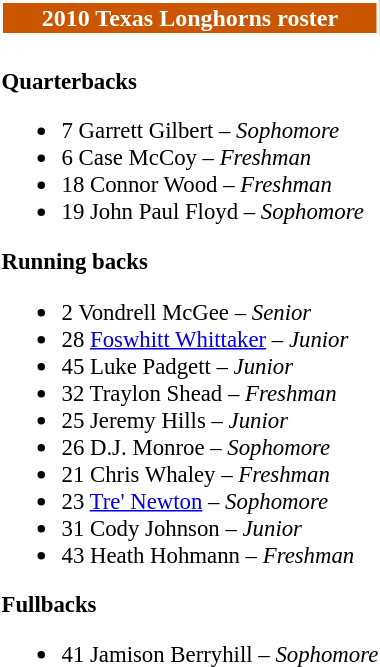<table class="toccolours" style="text-align: left;">
<tr>
<td colspan="9" style="background:#c50; color:white; text-align:center; border:2px solid #fff;"><strong>2010 Texas Longhorns roster</strong></td>
</tr>
<tr>
<td style="font-size:95%; vertical-align:top;"><br><strong>Quarterbacks</strong><ul><li>7 Garrett Gilbert – <em>Sophomore</em></li><li>6 Case McCoy – <em>Freshman</em></li><li>18 Connor Wood – <em>Freshman</em></li><li>19 John Paul Floyd – <em>Sophomore</em></li></ul><strong>Running backs</strong><ul><li>2 Vondrell McGee – <em>Senior</em></li><li>28 <a href='#'>Foswhitt Whittaker</a> – <em>Junior</em></li><li>45 Luke Padgett – <em>Junior</em></li><li>32 Traylon Shead – <em>Freshman</em></li><li>25 Jeremy Hills – <em>Junior</em></li><li>26 D.J. Monroe – <em>Sophomore</em></li><li>21 Chris Whaley – <em> Freshman</em></li><li>23 <a href='#'>Tre' Newton</a> – <em>Sophomore</em></li><li>31 Cody Johnson – <em>Junior</em></li><li>43 Heath Hohmann – <em>Freshman</em></li></ul><strong>Fullbacks</strong><ul><li>41 Jamison Berryhill – <em>Sophomore</em></li></ul></td>
</tr>
</table>
